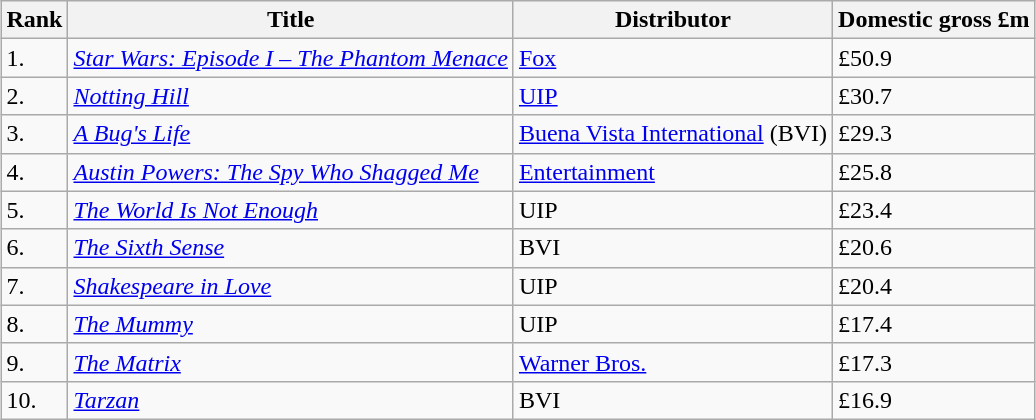<table class="wikitable sortable" style="margin:auto; margin:auto;">
<tr>
<th>Rank</th>
<th>Title</th>
<th>Distributor</th>
<th>Domestic gross £m</th>
</tr>
<tr>
<td>1.</td>
<td><em><a href='#'>Star Wars: Episode I – The Phantom Menace</a></em></td>
<td><a href='#'>Fox</a></td>
<td>£50.9</td>
</tr>
<tr>
<td>2.</td>
<td><em><a href='#'>Notting Hill</a></em></td>
<td><a href='#'>UIP</a></td>
<td>£30.7</td>
</tr>
<tr>
<td>3.</td>
<td><em><a href='#'>A Bug's Life</a></em></td>
<td><a href='#'>Buena Vista International</a> (BVI)</td>
<td>£29.3</td>
</tr>
<tr>
<td>4.</td>
<td><em><a href='#'>Austin Powers: The Spy Who Shagged Me</a></em></td>
<td><a href='#'>Entertainment</a></td>
<td>£25.8</td>
</tr>
<tr>
<td>5.</td>
<td><em><a href='#'>The World Is Not Enough</a></em></td>
<td>UIP</td>
<td>£23.4</td>
</tr>
<tr>
<td>6.</td>
<td><em><a href='#'>The Sixth Sense</a></em></td>
<td>BVI</td>
<td>£20.6</td>
</tr>
<tr>
<td>7.</td>
<td><em><a href='#'>Shakespeare in Love</a></em></td>
<td>UIP</td>
<td>£20.4</td>
</tr>
<tr>
<td>8.</td>
<td><em><a href='#'>The Mummy</a></em></td>
<td>UIP</td>
<td>£17.4</td>
</tr>
<tr>
<td>9.</td>
<td><em><a href='#'>The Matrix</a></em></td>
<td><a href='#'>Warner Bros.</a></td>
<td>£17.3</td>
</tr>
<tr>
<td>10.</td>
<td><em><a href='#'>Tarzan</a></em></td>
<td>BVI</td>
<td>£16.9</td>
</tr>
</table>
